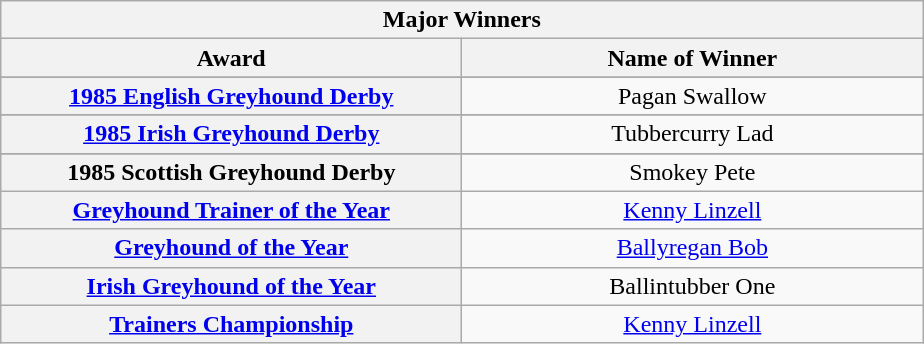<table class="wikitable">
<tr>
<th colspan="2">Major Winners</th>
</tr>
<tr>
<th width=300>Award</th>
<th width=300>Name of Winner</th>
</tr>
<tr>
</tr>
<tr align=center>
<th><a href='#'>1985 English Greyhound Derby</a></th>
<td>Pagan Swallow  </td>
</tr>
<tr>
</tr>
<tr align=center>
<th><a href='#'>1985 Irish Greyhound Derby</a></th>
<td>Tubbercurry Lad </td>
</tr>
<tr>
</tr>
<tr align=center>
<th>1985 Scottish Greyhound Derby</th>
<td>Smokey Pete </td>
</tr>
<tr align=center>
<th><a href='#'>Greyhound Trainer of the Year</a></th>
<td><a href='#'>Kenny Linzell</a></td>
</tr>
<tr align=center>
<th><a href='#'>Greyhound of the Year</a></th>
<td><a href='#'>Ballyregan Bob</a></td>
</tr>
<tr align=center>
<th><a href='#'>Irish Greyhound of the Year</a></th>
<td>Ballintubber One</td>
</tr>
<tr align=center>
<th><a href='#'>Trainers Championship</a></th>
<td><a href='#'>Kenny Linzell</a></td>
</tr>
</table>
